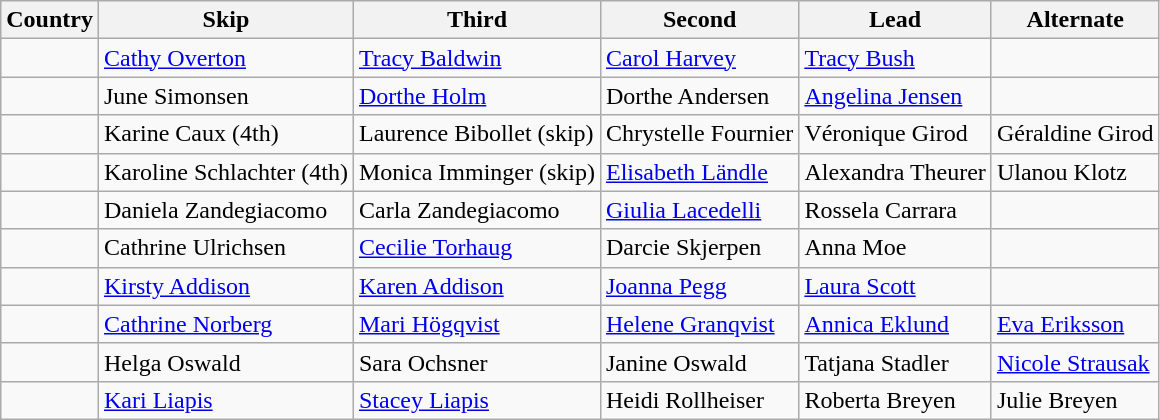<table class=wikitable>
<tr>
<th>Country</th>
<th>Skip</th>
<th>Third</th>
<th>Second</th>
<th>Lead</th>
<th>Alternate</th>
</tr>
<tr>
<td></td>
<td><a href='#'>Cathy Overton</a></td>
<td><a href='#'>Tracy Baldwin</a></td>
<td><a href='#'>Carol Harvey</a></td>
<td><a href='#'>Tracy Bush</a></td>
<td></td>
</tr>
<tr>
<td></td>
<td>June Simonsen</td>
<td><a href='#'>Dorthe Holm</a></td>
<td>Dorthe Andersen</td>
<td><a href='#'>Angelina Jensen</a></td>
<td></td>
</tr>
<tr>
<td></td>
<td>Karine Caux (4th)</td>
<td>Laurence Bibollet (skip)</td>
<td>Chrystelle Fournier</td>
<td>Véronique Girod</td>
<td>Géraldine Girod</td>
</tr>
<tr>
<td></td>
<td>Karoline Schlachter (4th)</td>
<td>Monica Imminger (skip)</td>
<td><a href='#'>Elisabeth Ländle</a></td>
<td>Alexandra Theurer</td>
<td>Ulanou Klotz</td>
</tr>
<tr>
<td></td>
<td>Daniela Zandegiacomo</td>
<td>Carla Zandegiacomo</td>
<td><a href='#'>Giulia Lacedelli</a></td>
<td>Rossela Carrara</td>
<td></td>
</tr>
<tr>
<td></td>
<td>Cathrine Ulrichsen</td>
<td><a href='#'>Cecilie Torhaug</a></td>
<td>Darcie Skjerpen</td>
<td>Anna Moe</td>
<td></td>
</tr>
<tr>
<td></td>
<td><a href='#'>Kirsty Addison</a></td>
<td><a href='#'>Karen Addison</a></td>
<td><a href='#'>Joanna Pegg</a></td>
<td><a href='#'>Laura Scott</a></td>
<td></td>
</tr>
<tr>
<td></td>
<td><a href='#'>Cathrine Norberg</a></td>
<td><a href='#'>Mari Högqvist</a></td>
<td><a href='#'>Helene Granqvist</a></td>
<td><a href='#'>Annica Eklund</a></td>
<td><a href='#'>Eva Eriksson</a></td>
</tr>
<tr>
<td></td>
<td>Helga Oswald</td>
<td>Sara Ochsner</td>
<td>Janine Oswald</td>
<td>Tatjana Stadler</td>
<td><a href='#'>Nicole Strausak</a></td>
</tr>
<tr>
<td></td>
<td><a href='#'>Kari Liapis</a></td>
<td><a href='#'>Stacey Liapis</a></td>
<td>Heidi Rollheiser</td>
<td>Roberta Breyen</td>
<td>Julie Breyen</td>
</tr>
</table>
